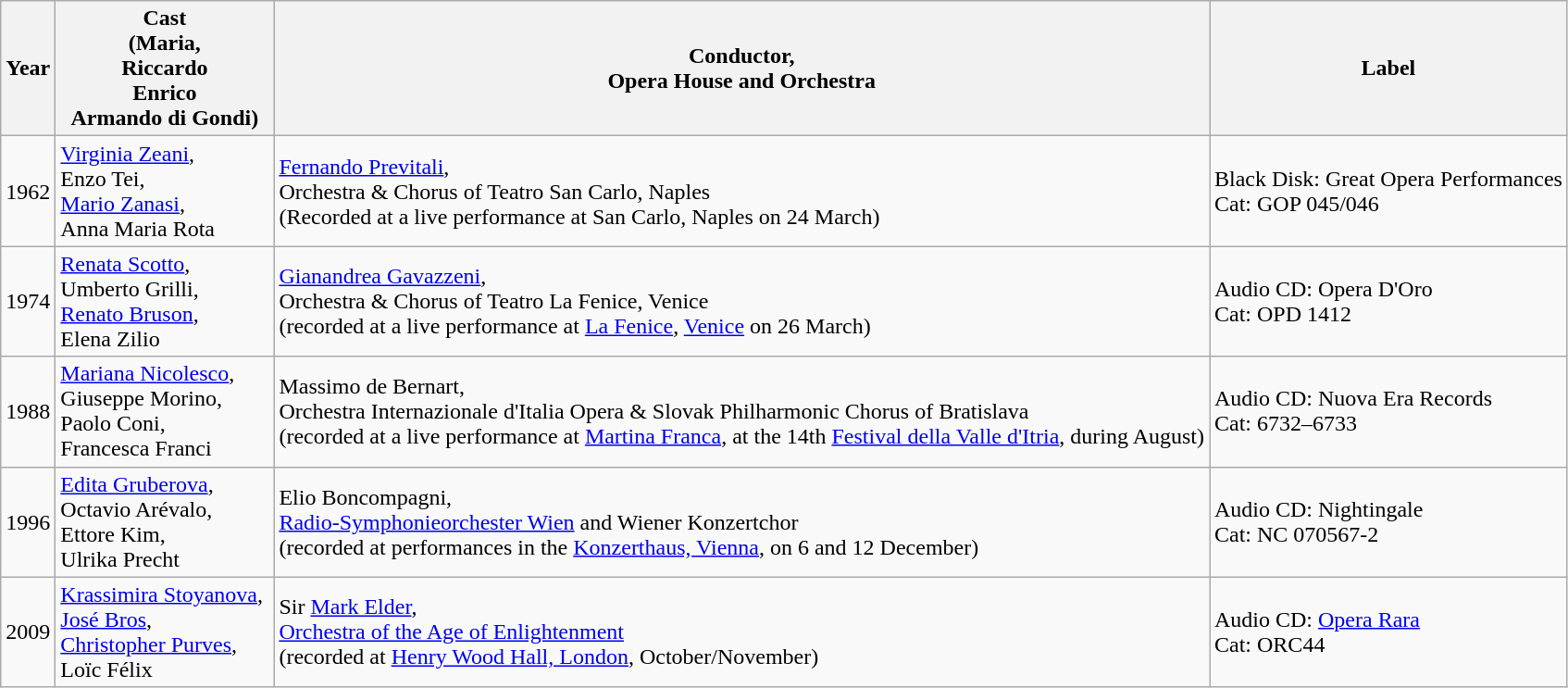<table class="wikitable">
<tr>
<th>Year</th>
<th width="150">Cast <br>(Maria,<br>Riccardo<br>Enrico<br>Armando di Gondi)</th>
<th>Conductor,<br>Opera House and Orchestra</th>
<th>Label</th>
</tr>
<tr>
<td>1962</td>
<td><a href='#'>Virginia Zeani</a>,<br>Enzo Tei,<br><a href='#'>Mario Zanasi</a>,<br>Anna Maria Rota</td>
<td><a href='#'>Fernando Previtali</a>,<br>Orchestra & Chorus of Teatro San Carlo, Naples<br>(Recorded at a live performance at San Carlo, Naples on 24 March)</td>
<td>Black Disk: Great Opera Performances<br>Cat:  GOP 045/046</td>
</tr>
<tr>
<td>1974</td>
<td><a href='#'>Renata Scotto</a>,<br>Umberto Grilli,<br><a href='#'>Renato Bruson</a>,<br>Elena Zilio</td>
<td><a href='#'>Gianandrea Gavazzeni</a>,<br>Orchestra & Chorus of Teatro La Fenice, Venice<br>(recorded at a live performance at <a href='#'>La Fenice</a>, <a href='#'>Venice</a> on 26 March)</td>
<td>Audio CD: Opera D'Oro<br>Cat:  OPD 1412</td>
</tr>
<tr>
<td>1988</td>
<td><a href='#'>Mariana Nicolesco</a>,<br>Giuseppe Morino,<br>Paolo Coni,<br>Francesca Franci</td>
<td>Massimo de Bernart,<br>Orchestra Internazionale d'Italia Opera & Slovak Philharmonic Chorus of Bratislava<br>(recorded at a live performance at <a href='#'>Martina Franca</a>, at the 14th <a href='#'>Festival della Valle d'Itria</a>, during August)</td>
<td>Audio CD: Nuova Era Records<br>Cat: 6732–6733</td>
</tr>
<tr>
<td>1996</td>
<td><a href='#'>Edita Gruberova</a>,<br>Octavio Arévalo,<br>Ettore Kim,<br>Ulrika Precht</td>
<td>Elio Boncompagni,<br><a href='#'>Radio-Symphonieorchester Wien</a> and Wiener Konzertchor<br>(recorded at performances in the <a href='#'>Konzerthaus, Vienna</a>, on 6 and 12 December)</td>
<td>Audio CD: Nightingale<br>Cat:  NC 070567-2</td>
</tr>
<tr>
<td>2009</td>
<td><a href='#'>Krassimira Stoyanova</a>,<br><a href='#'>José Bros</a>,<br><a href='#'>Christopher Purves</a>,<br>Loïc Félix</td>
<td>Sir <a href='#'>Mark Elder</a>,<br><a href='#'>Orchestra of the Age of Enlightenment</a><br>(recorded at <a href='#'>Henry Wood Hall, London</a>, October/November)</td>
<td>Audio CD: <a href='#'>Opera Rara</a><br>Cat: ORC44</td>
</tr>
</table>
